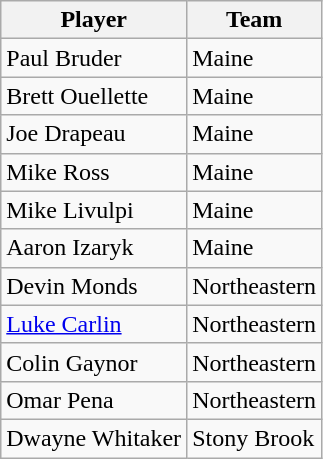<table class=wikitable>
<tr>
<th>Player</th>
<th>Team</th>
</tr>
<tr>
<td>Paul Bruder</td>
<td>Maine</td>
</tr>
<tr>
<td>Brett Ouellette</td>
<td>Maine</td>
</tr>
<tr>
<td>Joe Drapeau</td>
<td>Maine</td>
</tr>
<tr>
<td>Mike Ross</td>
<td>Maine</td>
</tr>
<tr>
<td>Mike Livulpi</td>
<td>Maine</td>
</tr>
<tr>
<td>Aaron Izaryk</td>
<td>Maine</td>
</tr>
<tr>
<td>Devin Monds</td>
<td>Northeastern</td>
</tr>
<tr>
<td><a href='#'>Luke Carlin</a></td>
<td>Northeastern</td>
</tr>
<tr>
<td>Colin Gaynor</td>
<td>Northeastern</td>
</tr>
<tr>
<td>Omar Pena</td>
<td>Northeastern</td>
</tr>
<tr>
<td>Dwayne Whitaker</td>
<td>Stony Brook</td>
</tr>
</table>
